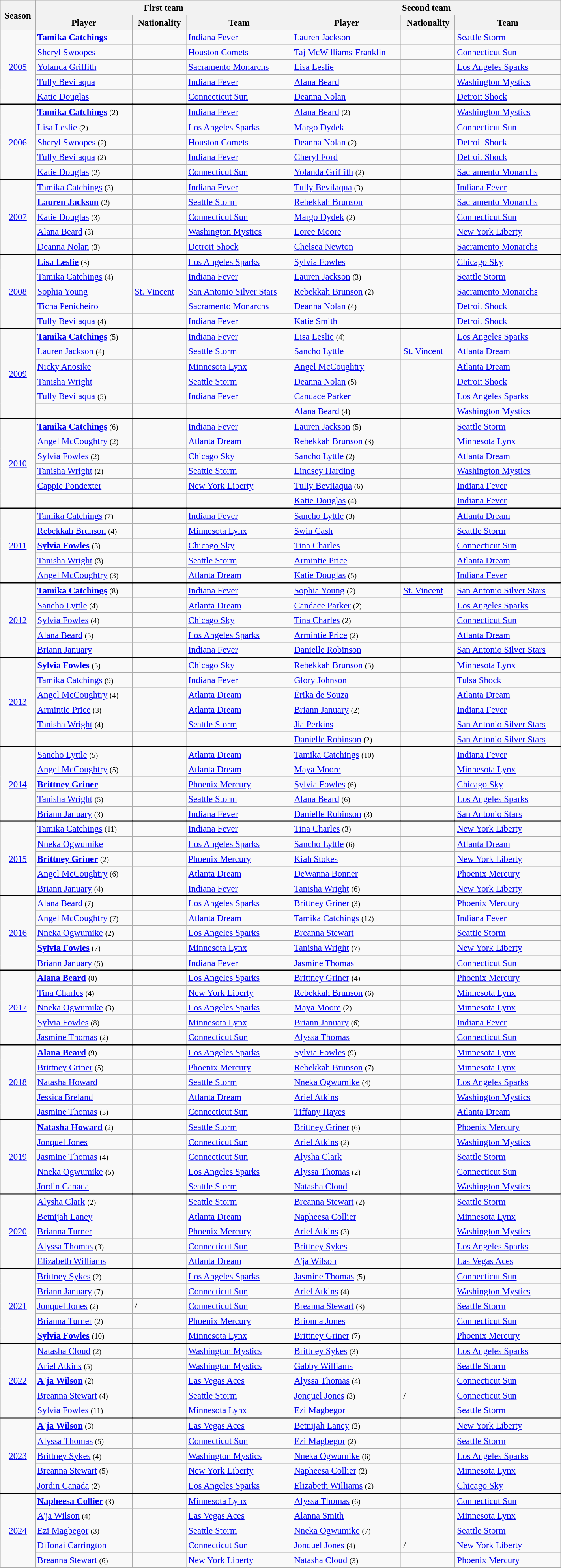<table class="wikitable sortable" style="width: 75%; font-size:95%">
<tr>
<th rowspan=2>Season</th>
<th colspan=3 class=unsortable>First team</th>
<th colspan=3 class=unsortable>Second team</th>
</tr>
<tr>
<th class=unsortable>Player</th>
<th class=unsortable>Nationality</th>
<th class=unsortable>Team</th>
<th class=unsortable>Player</th>
<th class=unsortable>Nationality</th>
<th class=unsortable>Team</th>
</tr>
<tr>
<td rowspan=5; style="text-align:center"><a href='#'>2005</a></td>
<td><strong><a href='#'>Tamika Catchings</a></strong></td>
<td></td>
<td><a href='#'>Indiana Fever</a></td>
<td><a href='#'>Lauren Jackson</a></td>
<td></td>
<td><a href='#'>Seattle Storm</a></td>
</tr>
<tr>
<td><a href='#'>Sheryl Swoopes</a></td>
<td></td>
<td><a href='#'>Houston Comets</a></td>
<td><a href='#'>Taj McWilliams-Franklin</a></td>
<td></td>
<td><a href='#'>Connecticut Sun</a></td>
</tr>
<tr>
<td><a href='#'>Yolanda Griffith</a></td>
<td></td>
<td><a href='#'>Sacramento Monarchs</a></td>
<td><a href='#'>Lisa Leslie</a></td>
<td></td>
<td><a href='#'>Los Angeles Sparks</a></td>
</tr>
<tr>
<td><a href='#'>Tully Bevilaqua</a></td>
<td></td>
<td><a href='#'>Indiana Fever</a></td>
<td><a href='#'>Alana Beard</a></td>
<td></td>
<td><a href='#'>Washington Mystics</a></td>
</tr>
<tr>
<td><a href='#'>Katie Douglas</a></td>
<td></td>
<td><a href='#'>Connecticut Sun</a></td>
<td><a href='#'>Deanna Nolan</a></td>
<td></td>
<td><a href='#'>Detroit Shock</a></td>
</tr>
<tr style = "border-top:2px solid black;">
<td rowspan=5; style="text-align:center"><a href='#'>2006</a></td>
<td><strong><a href='#'>Tamika Catchings</a></strong> <small>(2)</small></td>
<td></td>
<td><a href='#'>Indiana Fever</a></td>
<td><a href='#'>Alana Beard</a> <small>(2)</small></td>
<td></td>
<td><a href='#'>Washington Mystics</a></td>
</tr>
<tr>
<td><a href='#'>Lisa Leslie</a> <small>(2)</small></td>
<td></td>
<td><a href='#'>Los Angeles Sparks</a></td>
<td><a href='#'>Margo Dydek</a></td>
<td></td>
<td><a href='#'>Connecticut Sun</a></td>
</tr>
<tr>
<td><a href='#'>Sheryl Swoopes</a> <small>(2)</small></td>
<td></td>
<td><a href='#'>Houston Comets</a></td>
<td><a href='#'>Deanna Nolan</a> <small>(2)</small></td>
<td></td>
<td><a href='#'>Detroit Shock</a></td>
</tr>
<tr>
<td><a href='#'>Tully Bevilaqua</a> <small>(2)</small></td>
<td></td>
<td><a href='#'>Indiana Fever</a></td>
<td><a href='#'>Cheryl Ford</a></td>
<td></td>
<td><a href='#'>Detroit Shock</a></td>
</tr>
<tr>
<td><a href='#'>Katie Douglas</a> <small>(2)</small></td>
<td></td>
<td><a href='#'>Connecticut Sun</a></td>
<td><a href='#'>Yolanda Griffith</a> <small>(2)</small></td>
<td></td>
<td><a href='#'>Sacramento Monarchs</a></td>
</tr>
<tr style = "border-top:2px solid black;">
<td rowspan=5; style="text-align:center"><a href='#'>2007</a></td>
<td><a href='#'>Tamika Catchings</a> <small>(3)</small></td>
<td></td>
<td><a href='#'>Indiana Fever</a></td>
<td><a href='#'>Tully Bevilaqua</a> <small>(3)</small></td>
<td></td>
<td><a href='#'>Indiana Fever</a></td>
</tr>
<tr>
<td><strong><a href='#'>Lauren Jackson</a></strong> <small>(2)</small></td>
<td></td>
<td><a href='#'>Seattle Storm</a></td>
<td><a href='#'>Rebekkah Brunson</a></td>
<td></td>
<td><a href='#'>Sacramento Monarchs</a></td>
</tr>
<tr>
<td><a href='#'>Katie Douglas</a> <small>(3)</small></td>
<td></td>
<td><a href='#'>Connecticut Sun</a></td>
<td><a href='#'>Margo Dydek</a> <small>(2)</small></td>
<td></td>
<td><a href='#'>Connecticut Sun</a></td>
</tr>
<tr>
<td><a href='#'>Alana Beard</a> <small>(3)</small></td>
<td></td>
<td><a href='#'>Washington Mystics</a></td>
<td><a href='#'>Loree Moore</a></td>
<td></td>
<td><a href='#'>New York Liberty</a></td>
</tr>
<tr>
<td><a href='#'>Deanna Nolan</a> <small>(3)</small></td>
<td></td>
<td><a href='#'>Detroit Shock</a></td>
<td><a href='#'>Chelsea Newton</a></td>
<td></td>
<td><a href='#'>Sacramento Monarchs</a></td>
</tr>
<tr style = "border-top:2px solid black;">
<td rowspan=5; style="text-align:center"><a href='#'>2008</a></td>
<td><strong><a href='#'>Lisa Leslie</a></strong> <small>(3)</small></td>
<td></td>
<td><a href='#'>Los Angeles Sparks</a></td>
<td><a href='#'>Sylvia Fowles</a></td>
<td></td>
<td><a href='#'>Chicago Sky</a></td>
</tr>
<tr>
<td><a href='#'>Tamika Catchings</a> <small>(4)</small></td>
<td></td>
<td><a href='#'>Indiana Fever</a></td>
<td><a href='#'>Lauren Jackson</a> <small>(3)</small></td>
<td></td>
<td><a href='#'>Seattle Storm</a></td>
</tr>
<tr>
<td><a href='#'>Sophia Young</a></td>
<td> <a href='#'>St. Vincent</a></td>
<td><a href='#'>San Antonio Silver Stars</a></td>
<td><a href='#'>Rebekkah Brunson</a> <small>(2)</small></td>
<td></td>
<td><a href='#'>Sacramento Monarchs</a></td>
</tr>
<tr>
<td><a href='#'>Ticha Penicheiro</a></td>
<td></td>
<td><a href='#'>Sacramento Monarchs</a></td>
<td><a href='#'>Deanna Nolan</a> <small>(4)</small></td>
<td></td>
<td><a href='#'>Detroit Shock</a></td>
</tr>
<tr>
<td><a href='#'>Tully Bevilaqua</a> <small>(4)</small></td>
<td></td>
<td><a href='#'>Indiana Fever</a></td>
<td><a href='#'>Katie Smith</a></td>
<td></td>
<td><a href='#'>Detroit Shock</a></td>
</tr>
<tr style = "border-top:2px solid black;">
<td rowspan=6; style="text-align:center"><a href='#'>2009</a></td>
<td><strong><a href='#'>Tamika Catchings</a></strong> <small>(5)</small></td>
<td></td>
<td><a href='#'>Indiana Fever</a></td>
<td><a href='#'>Lisa Leslie</a> <small>(4)</small></td>
<td></td>
<td><a href='#'>Los Angeles Sparks</a></td>
</tr>
<tr>
<td><a href='#'>Lauren Jackson</a> <small>(4)</small></td>
<td></td>
<td><a href='#'>Seattle Storm</a></td>
<td><a href='#'>Sancho Lyttle</a></td>
<td> <a href='#'>St. Vincent</a></td>
<td><a href='#'>Atlanta Dream</a></td>
</tr>
<tr>
<td><a href='#'>Nicky Anosike</a></td>
<td></td>
<td><a href='#'>Minnesota Lynx</a></td>
<td><a href='#'>Angel McCoughtry</a></td>
<td></td>
<td><a href='#'>Atlanta Dream</a></td>
</tr>
<tr>
<td><a href='#'>Tanisha Wright</a></td>
<td></td>
<td><a href='#'>Seattle Storm</a></td>
<td><a href='#'>Deanna Nolan</a> <small>(5)</small></td>
<td></td>
<td><a href='#'>Detroit Shock</a></td>
</tr>
<tr>
<td><a href='#'>Tully Bevilaqua</a> <small>(5)</small></td>
<td></td>
<td><a href='#'>Indiana Fever</a></td>
<td><a href='#'>Candace Parker</a></td>
<td></td>
<td><a href='#'>Los Angeles Sparks</a></td>
</tr>
<tr>
<td></td>
<td></td>
<td></td>
<td><a href='#'>Alana Beard</a> <small>(4)</small></td>
<td></td>
<td><a href='#'>Washington Mystics</a></td>
</tr>
<tr style = "border-top:2px solid black;">
<td rowspan=6; style="text-align:center"><a href='#'>2010</a></td>
<td><strong><a href='#'>Tamika Catchings</a></strong> <small>(6)</small></td>
<td></td>
<td><a href='#'>Indiana Fever</a></td>
<td><a href='#'>Lauren Jackson</a> <small>(5)</small></td>
<td></td>
<td><a href='#'>Seattle Storm</a></td>
</tr>
<tr>
<td><a href='#'>Angel McCoughtry</a> <small>(2)</small></td>
<td></td>
<td><a href='#'>Atlanta Dream</a></td>
<td><a href='#'>Rebekkah Brunson</a> <small>(3)</small></td>
<td></td>
<td><a href='#'>Minnesota Lynx</a></td>
</tr>
<tr>
<td><a href='#'>Sylvia Fowles</a> <small>(2)</small></td>
<td></td>
<td><a href='#'>Chicago Sky</a></td>
<td><a href='#'>Sancho Lyttle</a> <small>(2)</small></td>
<td></td>
<td><a href='#'>Atlanta Dream</a></td>
</tr>
<tr>
<td><a href='#'>Tanisha Wright</a> <small>(2)</small></td>
<td></td>
<td><a href='#'>Seattle Storm</a></td>
<td><a href='#'>Lindsey Harding</a></td>
<td></td>
<td><a href='#'>Washington Mystics</a></td>
</tr>
<tr>
<td><a href='#'>Cappie Pondexter</a></td>
<td></td>
<td><a href='#'>New York Liberty</a></td>
<td><a href='#'>Tully Bevilaqua</a> <small>(6)</small></td>
<td></td>
<td><a href='#'>Indiana Fever</a></td>
</tr>
<tr>
<td></td>
<td></td>
<td></td>
<td><a href='#'>Katie Douglas</a> <small>(4)</small></td>
<td></td>
<td><a href='#'>Indiana Fever</a></td>
</tr>
<tr style = "border-top:2px solid black;">
<td rowspan=5; style="text-align:center"><a href='#'>2011</a></td>
<td><a href='#'>Tamika Catchings</a> <small>(7)</small></td>
<td></td>
<td><a href='#'>Indiana Fever</a></td>
<td><a href='#'>Sancho Lyttle</a> <small>(3)</small></td>
<td></td>
<td><a href='#'>Atlanta Dream</a></td>
</tr>
<tr>
<td><a href='#'>Rebekkah Brunson</a> <small>(4)</small></td>
<td></td>
<td><a href='#'>Minnesota Lynx</a></td>
<td><a href='#'>Swin Cash</a></td>
<td></td>
<td><a href='#'>Seattle Storm</a></td>
</tr>
<tr>
<td><strong><a href='#'>Sylvia Fowles</a></strong> <small>(3)</small></td>
<td></td>
<td><a href='#'>Chicago Sky</a></td>
<td><a href='#'>Tina Charles</a></td>
<td></td>
<td><a href='#'>Connecticut Sun</a></td>
</tr>
<tr>
<td><a href='#'>Tanisha Wright</a> <small>(3)</small></td>
<td></td>
<td><a href='#'>Seattle Storm</a></td>
<td><a href='#'>Armintie Price</a></td>
<td></td>
<td><a href='#'>Atlanta Dream</a></td>
</tr>
<tr>
<td><a href='#'>Angel McCoughtry</a> <small>(3)</small></td>
<td></td>
<td><a href='#'>Atlanta Dream</a></td>
<td><a href='#'>Katie Douglas</a> <small>(5)</small></td>
<td></td>
<td><a href='#'>Indiana Fever</a></td>
</tr>
<tr>
</tr>
<tr style = "border-top:2px solid black;">
<td rowspan=5; style="text-align:center"><a href='#'>2012</a></td>
<td><strong><a href='#'>Tamika Catchings</a></strong> <small>(8)</small></td>
<td></td>
<td><a href='#'>Indiana Fever</a></td>
<td><a href='#'>Sophia Young</a> <small>(2)</small></td>
<td> <a href='#'>St. Vincent</a></td>
<td><a href='#'>San Antonio Silver Stars</a></td>
</tr>
<tr>
<td><a href='#'>Sancho Lyttle</a> <small>(4)</small></td>
<td></td>
<td><a href='#'>Atlanta Dream</a></td>
<td><a href='#'>Candace Parker</a> <small>(2)</small></td>
<td></td>
<td><a href='#'>Los Angeles Sparks</a></td>
</tr>
<tr>
<td><a href='#'>Sylvia Fowles</a> <small>(4)</small></td>
<td></td>
<td><a href='#'>Chicago Sky</a></td>
<td><a href='#'>Tina Charles</a> <small>(2)</small></td>
<td></td>
<td><a href='#'>Connecticut Sun</a></td>
</tr>
<tr>
<td><a href='#'>Alana Beard</a> <small>(5)</small></td>
<td></td>
<td><a href='#'>Los Angeles Sparks</a></td>
<td><a href='#'>Armintie Price</a> <small>(2)</small></td>
<td></td>
<td><a href='#'>Atlanta Dream</a></td>
</tr>
<tr>
<td><a href='#'>Briann January</a></td>
<td></td>
<td><a href='#'>Indiana Fever</a></td>
<td><a href='#'>Danielle Robinson</a></td>
<td></td>
<td><a href='#'>San Antonio Silver Stars</a></td>
</tr>
<tr>
</tr>
<tr style = "border-top:2px solid black;">
<td rowspan=6; style="text-align:center"><a href='#'>2013</a></td>
<td><strong><a href='#'>Sylvia Fowles</a></strong> <small>(5)</small></td>
<td></td>
<td><a href='#'>Chicago Sky</a></td>
<td><a href='#'>Rebekkah Brunson</a> <small>(5)</small></td>
<td></td>
<td><a href='#'>Minnesota Lynx</a></td>
</tr>
<tr>
<td><a href='#'>Tamika Catchings</a> <small>(9)</small></td>
<td></td>
<td><a href='#'>Indiana Fever</a></td>
<td><a href='#'>Glory Johnson</a></td>
<td></td>
<td><a href='#'>Tulsa Shock</a></td>
</tr>
<tr>
<td><a href='#'>Angel McCoughtry</a> <small>(4)</small></td>
<td></td>
<td><a href='#'>Atlanta Dream</a></td>
<td><a href='#'>Érika de Souza</a></td>
<td></td>
<td><a href='#'>Atlanta Dream</a></td>
</tr>
<tr>
<td><a href='#'>Armintie Price</a> <small>(3)</small></td>
<td></td>
<td><a href='#'>Atlanta Dream</a></td>
<td><a href='#'>Briann January</a> <small>(2)</small></td>
<td></td>
<td><a href='#'>Indiana Fever</a></td>
</tr>
<tr>
<td><a href='#'>Tanisha Wright</a> <small>(4)</small></td>
<td></td>
<td><a href='#'>Seattle Storm</a></td>
<td><a href='#'>Jia Perkins</a></td>
<td></td>
<td><a href='#'>San Antonio Silver Stars</a></td>
</tr>
<tr>
<td></td>
<td></td>
<td></td>
<td><a href='#'>Danielle Robinson</a> <small>(2)</small></td>
<td></td>
<td><a href='#'>San Antonio Silver Stars</a></td>
</tr>
<tr>
</tr>
<tr style = "border-top:2px solid black;">
<td rowspan=5; style="text-align:center"><a href='#'>2014</a></td>
<td><a href='#'>Sancho Lyttle</a> <small>(5)</small></td>
<td></td>
<td><a href='#'>Atlanta Dream</a></td>
<td><a href='#'>Tamika Catchings</a> <small>(10)</small></td>
<td></td>
<td><a href='#'>Indiana Fever</a></td>
</tr>
<tr>
<td><a href='#'>Angel McCoughtry</a> <small>(5)</small></td>
<td></td>
<td><a href='#'>Atlanta Dream</a></td>
<td><a href='#'>Maya Moore</a></td>
<td></td>
<td><a href='#'>Minnesota Lynx</a></td>
</tr>
<tr>
<td><strong><a href='#'>Brittney Griner</a></strong></td>
<td></td>
<td><a href='#'>Phoenix Mercury</a></td>
<td><a href='#'>Sylvia Fowles</a> <small>(6)</small></td>
<td></td>
<td><a href='#'>Chicago Sky</a></td>
</tr>
<tr>
<td><a href='#'>Tanisha Wright</a> <small>(5)</small></td>
<td></td>
<td><a href='#'>Seattle Storm</a></td>
<td><a href='#'>Alana Beard</a> <small>(6)</small></td>
<td></td>
<td><a href='#'>Los Angeles Sparks</a></td>
</tr>
<tr>
<td><a href='#'>Briann January</a> <small>(3)</small></td>
<td></td>
<td><a href='#'>Indiana Fever</a></td>
<td><a href='#'>Danielle Robinson</a> <small>(3)</small></td>
<td></td>
<td><a href='#'>San Antonio Stars</a></td>
</tr>
<tr>
</tr>
<tr style = "border-top:2px solid black;">
<td rowspan=5; style="text-align:center"><a href='#'>2015</a></td>
<td><a href='#'>Tamika Catchings</a> <small>(11)</small></td>
<td></td>
<td><a href='#'>Indiana Fever</a></td>
<td><a href='#'>Tina Charles</a> <small>(3)</small></td>
<td></td>
<td><a href='#'>New York Liberty</a></td>
</tr>
<tr>
<td><a href='#'>Nneka Ogwumike</a></td>
<td></td>
<td><a href='#'>Los Angeles Sparks</a></td>
<td><a href='#'>Sancho Lyttle</a> <small>(6)</small></td>
<td></td>
<td><a href='#'>Atlanta Dream</a></td>
</tr>
<tr>
<td><strong><a href='#'>Brittney Griner</a></strong> <small>(2)</small></td>
<td></td>
<td><a href='#'>Phoenix Mercury</a></td>
<td><a href='#'>Kiah Stokes</a></td>
<td></td>
<td><a href='#'>New York Liberty</a></td>
</tr>
<tr>
<td><a href='#'>Angel McCoughtry</a> <small>(6)</small></td>
<td></td>
<td><a href='#'>Atlanta Dream</a></td>
<td><a href='#'>DeWanna Bonner</a></td>
<td></td>
<td><a href='#'>Phoenix Mercury</a></td>
</tr>
<tr>
<td><a href='#'>Briann January</a> <small>(4)</small></td>
<td></td>
<td><a href='#'>Indiana Fever</a></td>
<td><a href='#'>Tanisha Wright</a> <small>(6)</small></td>
<td></td>
<td><a href='#'>New York Liberty</a></td>
</tr>
<tr>
</tr>
<tr style = "border-top:2px solid black;">
<td rowspan=5; style="text-align:center"><a href='#'>2016</a></td>
<td><a href='#'>Alana Beard</a> <small>(7)</small></td>
<td></td>
<td><a href='#'>Los Angeles Sparks</a></td>
<td><a href='#'>Brittney Griner</a> <small>(3)</small></td>
<td></td>
<td><a href='#'>Phoenix Mercury</a></td>
</tr>
<tr>
<td><a href='#'>Angel McCoughtry</a> <small>(7)</small></td>
<td></td>
<td><a href='#'>Atlanta Dream</a></td>
<td><a href='#'>Tamika Catchings</a> <small>(12)</small></td>
<td></td>
<td><a href='#'>Indiana Fever</a></td>
</tr>
<tr>
<td><a href='#'>Nneka Ogwumike</a> <small>(2)</small></td>
<td></td>
<td><a href='#'>Los Angeles Sparks</a></td>
<td><a href='#'>Breanna Stewart</a></td>
<td></td>
<td><a href='#'>Seattle Storm</a></td>
</tr>
<tr>
<td><strong><a href='#'>Sylvia Fowles</a></strong> <small>(7)</small></td>
<td></td>
<td><a href='#'>Minnesota Lynx</a></td>
<td><a href='#'>Tanisha Wright</a> <small>(7)</small></td>
<td></td>
<td><a href='#'>New York Liberty</a></td>
</tr>
<tr>
<td><a href='#'>Briann January</a> <small>(5)</small></td>
<td></td>
<td><a href='#'>Indiana Fever</a></td>
<td><a href='#'>Jasmine Thomas</a></td>
<td></td>
<td><a href='#'>Connecticut Sun</a></td>
</tr>
<tr>
</tr>
<tr style = "border-top:2px solid black;">
<td rowspan=5; style="text-align:center"><a href='#'>2017</a></td>
<td><strong><a href='#'>Alana Beard</a></strong> <small>(8)</small></td>
<td></td>
<td><a href='#'>Los Angeles Sparks</a></td>
<td><a href='#'>Brittney Griner</a> <small>(4)</small></td>
<td></td>
<td><a href='#'>Phoenix Mercury</a></td>
</tr>
<tr>
<td><a href='#'>Tina Charles</a> <small>(4)</small></td>
<td></td>
<td><a href='#'>New York Liberty</a></td>
<td><a href='#'>Rebekkah Brunson</a> <small>(6)</small></td>
<td></td>
<td><a href='#'>Minnesota Lynx</a></td>
</tr>
<tr>
<td><a href='#'>Nneka Ogwumike</a> <small>(3)</small></td>
<td></td>
<td><a href='#'>Los Angeles Sparks</a></td>
<td><a href='#'>Maya Moore</a> <small>(2)</small></td>
<td></td>
<td><a href='#'>Minnesota Lynx</a></td>
</tr>
<tr>
<td><a href='#'>Sylvia Fowles</a> <small>(8)</small></td>
<td></td>
<td><a href='#'>Minnesota Lynx</a></td>
<td><a href='#'>Briann January</a> <small>(6)</small></td>
<td></td>
<td><a href='#'>Indiana Fever</a></td>
</tr>
<tr>
<td><a href='#'>Jasmine Thomas</a> <small>(2)</small></td>
<td></td>
<td><a href='#'>Connecticut Sun</a></td>
<td><a href='#'>Alyssa Thomas</a></td>
<td></td>
<td><a href='#'>Connecticut Sun</a></td>
</tr>
<tr>
</tr>
<tr style = "border-top:2px solid black;">
<td rowspan=5; style="text-align:center"><a href='#'>2018</a></td>
<td><strong><a href='#'>Alana Beard</a></strong> <small>(9)</small></td>
<td></td>
<td><a href='#'>Los Angeles Sparks</a></td>
<td><a href='#'>Sylvia Fowles</a> <small>(9)</small></td>
<td></td>
<td><a href='#'>Minnesota Lynx</a></td>
</tr>
<tr>
<td><a href='#'>Brittney Griner</a> <small>(5)</small></td>
<td></td>
<td><a href='#'>Phoenix Mercury</a></td>
<td><a href='#'>Rebekkah Brunson</a> <small>(7)</small></td>
<td></td>
<td><a href='#'>Minnesota Lynx</a></td>
</tr>
<tr>
<td><a href='#'>Natasha Howard</a></td>
<td></td>
<td><a href='#'>Seattle Storm</a></td>
<td><a href='#'>Nneka Ogwumike</a> <small>(4)</small></td>
<td></td>
<td><a href='#'>Los Angeles Sparks</a></td>
</tr>
<tr>
<td><a href='#'>Jessica Breland</a></td>
<td></td>
<td><a href='#'>Atlanta Dream</a></td>
<td><a href='#'>Ariel Atkins</a></td>
<td></td>
<td><a href='#'>Washington Mystics</a></td>
</tr>
<tr>
<td><a href='#'>Jasmine Thomas</a> <small>(3)</small></td>
<td></td>
<td><a href='#'>Connecticut Sun</a></td>
<td><a href='#'>Tiffany Hayes</a></td>
<td></td>
<td><a href='#'>Atlanta Dream</a></td>
</tr>
<tr>
</tr>
<tr style = "border-top:2px solid black;">
<td rowspan=5; style="text-align:center"><a href='#'>2019</a></td>
<td><strong><a href='#'>Natasha Howard</a></strong> <small>(2)</small></td>
<td></td>
<td><a href='#'>Seattle Storm</a></td>
<td><a href='#'>Brittney Griner</a> <small>(6)</small></td>
<td></td>
<td><a href='#'>Phoenix Mercury</a></td>
</tr>
<tr>
<td><a href='#'>Jonquel Jones</a></td>
<td></td>
<td><a href='#'>Connecticut Sun</a></td>
<td><a href='#'>Ariel Atkins</a> <small>(2)</small></td>
<td></td>
<td><a href='#'>Washington Mystics</a></td>
</tr>
<tr>
<td><a href='#'>Jasmine Thomas</a> <small>(4)</small></td>
<td></td>
<td><a href='#'>Connecticut Sun</a></td>
<td><a href='#'>Alysha Clark</a></td>
<td></td>
<td><a href='#'>Seattle Storm</a></td>
</tr>
<tr>
<td><a href='#'>Nneka Ogwumike</a> <small>(5)</small></td>
<td></td>
<td><a href='#'>Los Angeles Sparks</a></td>
<td><a href='#'>Alyssa Thomas</a> <small>(2)</small></td>
<td></td>
<td><a href='#'>Connecticut Sun</a></td>
</tr>
<tr>
<td><a href='#'>Jordin Canada</a></td>
<td></td>
<td><a href='#'>Seattle Storm</a></td>
<td><a href='#'>Natasha Cloud</a></td>
<td></td>
<td><a href='#'>Washington Mystics</a></td>
</tr>
<tr>
</tr>
<tr style = "border-top:2px solid black;">
<td rowspan=5; style="text-align:center"><a href='#'>2020</a></td>
<td><a href='#'>Alysha Clark</a> <small>(2)</small></td>
<td></td>
<td><a href='#'>Seattle Storm</a></td>
<td><a href='#'>Breanna Stewart</a> <small>(2)</small></td>
<td></td>
<td><a href='#'>Seattle Storm</a></td>
</tr>
<tr>
<td><a href='#'>Betnijah Laney</a></td>
<td></td>
<td><a href='#'>Atlanta Dream</a></td>
<td><a href='#'>Napheesa Collier</a></td>
<td></td>
<td><a href='#'>Minnesota Lynx</a></td>
</tr>
<tr>
<td><a href='#'>Brianna Turner</a></td>
<td></td>
<td><a href='#'>Phoenix Mercury</a></td>
<td><a href='#'>Ariel Atkins</a> <small>(3)</small></td>
<td></td>
<td><a href='#'>Washington Mystics</a></td>
</tr>
<tr>
<td><a href='#'>Alyssa Thomas</a> <small>(3)</small></td>
<td></td>
<td><a href='#'>Connecticut Sun</a></td>
<td><a href='#'>Brittney Sykes</a></td>
<td></td>
<td><a href='#'>Los Angeles Sparks</a></td>
</tr>
<tr>
<td><a href='#'>Elizabeth Williams</a></td>
<td></td>
<td><a href='#'>Atlanta Dream</a></td>
<td><a href='#'>A'ja Wilson</a></td>
<td></td>
<td><a href='#'>Las Vegas Aces</a></td>
</tr>
<tr style = "border-top:2px solid black;">
<td rowspan=5; style="text-align:center"><a href='#'>2021</a></td>
<td><a href='#'>Brittney Sykes</a> <small>(2)</small></td>
<td></td>
<td><a href='#'>Los Angeles Sparks</a></td>
<td><a href='#'>Jasmine Thomas</a> <small>(5)</small></td>
<td></td>
<td><a href='#'>Connecticut Sun</a></td>
</tr>
<tr>
<td><a href='#'>Briann January</a> <small>(7)</small></td>
<td></td>
<td><a href='#'>Connecticut Sun</a></td>
<td><a href='#'>Ariel Atkins</a> <small>(4)</small></td>
<td></td>
<td><a href='#'>Washington Mystics</a></td>
</tr>
<tr>
<td><a href='#'>Jonquel Jones</a> <small>(2)</small></td>
<td> /<br></td>
<td><a href='#'>Connecticut Sun</a></td>
<td><a href='#'>Breanna Stewart</a> <small>(3)</small></td>
<td></td>
<td><a href='#'>Seattle Storm</a></td>
</tr>
<tr>
<td><a href='#'>Brianna Turner</a> <small>(2)</small></td>
<td></td>
<td><a href='#'>Phoenix Mercury</a></td>
<td><a href='#'>Brionna Jones</a></td>
<td></td>
<td><a href='#'>Connecticut Sun</a></td>
</tr>
<tr>
<td><strong><a href='#'>Sylvia Fowles</a></strong> <small>(10)</small></td>
<td></td>
<td><a href='#'>Minnesota Lynx</a></td>
<td><a href='#'>Brittney Griner</a> <small>(7)</small></td>
<td></td>
<td><a href='#'>Phoenix Mercury</a></td>
</tr>
<tr style = "border-top:2px solid black;">
<td rowspan=5; style="text-align:center"><a href='#'>2022</a></td>
<td><a href='#'>Natasha Cloud</a> <small>(2)</small></td>
<td></td>
<td><a href='#'>Washington Mystics</a></td>
<td><a href='#'>Brittney Sykes</a> <small>(3)</small></td>
<td></td>
<td><a href='#'>Los Angeles Sparks</a></td>
</tr>
<tr>
<td><a href='#'>Ariel Atkins</a> <small>(5)</small></td>
<td></td>
<td><a href='#'>Washington Mystics</a></td>
<td><a href='#'>Gabby Williams</a></td>
<td></td>
<td><a href='#'>Seattle Storm</a></td>
</tr>
<tr>
<td><strong><a href='#'>A'ja Wilson</a></strong> <small>(2)</small></td>
<td></td>
<td><a href='#'>Las Vegas Aces</a></td>
<td><a href='#'>Alyssa Thomas</a> <small>(4)</small></td>
<td></td>
<td><a href='#'>Connecticut Sun</a></td>
</tr>
<tr>
<td><a href='#'>Breanna Stewart</a> <small>(4)</small></td>
<td></td>
<td><a href='#'>Seattle Storm</a></td>
<td><a href='#'>Jonquel Jones</a> <small>(3)</small></td>
<td> /<br></td>
<td><a href='#'>Connecticut Sun</a></td>
</tr>
<tr>
<td><a href='#'>Sylvia Fowles</a> <small>(11)</small></td>
<td></td>
<td><a href='#'>Minnesota Lynx</a></td>
<td><a href='#'>Ezi Magbegor</a></td>
<td></td>
<td><a href='#'>Seattle Storm</a></td>
</tr>
<tr style = "border-top:2px solid black;">
<td rowspan=5; style="text-align:center"><a href='#'>2023</a></td>
<td><strong><a href='#'>A'ja Wilson</a></strong> <small>(3)</small></td>
<td></td>
<td><a href='#'>Las Vegas Aces</a></td>
<td><a href='#'>Betnijah Laney</a> <small>(2)</small></td>
<td></td>
<td><a href='#'>New York Liberty</a></td>
</tr>
<tr>
<td><a href='#'>Alyssa Thomas</a> <small>(5)</small></td>
<td></td>
<td><a href='#'>Connecticut Sun</a></td>
<td><a href='#'>Ezi Magbegor</a> <small>(2)</small></td>
<td></td>
<td><a href='#'>Seattle Storm</a></td>
</tr>
<tr>
<td><a href='#'>Brittney Sykes</a> <small>(4)</small></td>
<td></td>
<td><a href='#'>Washington Mystics</a></td>
<td><a href='#'>Nneka Ogwumike</a> <small>(6)</small></td>
<td></td>
<td><a href='#'>Los Angeles Sparks</a></td>
</tr>
<tr>
<td><a href='#'>Breanna Stewart</a> <small>(5)</small></td>
<td></td>
<td><a href='#'>New York Liberty</a></td>
<td><a href='#'>Napheesa Collier</a> <small>(2)</small></td>
<td></td>
<td><a href='#'>Minnesota Lynx</a></td>
</tr>
<tr>
<td><a href='#'>Jordin Canada</a> <small>(2)</small></td>
<td></td>
<td><a href='#'>Los Angeles Sparks</a></td>
<td><a href='#'>Elizabeth Williams</a> <small>(2)</small></td>
<td></td>
<td><a href='#'>Chicago Sky</a></td>
</tr>
<tr style = "border-top:2px solid black;">
<td rowspan=5; style="text-align:center"><a href='#'>2024</a></td>
<td><strong><a href='#'>Napheesa Collier</a></strong> <small>(3)</small></td>
<td></td>
<td><a href='#'>Minnesota Lynx</a></td>
<td><a href='#'>Alyssa Thomas</a> <small>(6)</small></td>
<td></td>
<td><a href='#'>Connecticut Sun</a></td>
</tr>
<tr>
<td><a href='#'>A'ja Wilson</a> <small>(4)</small></td>
<td></td>
<td><a href='#'>Las Vegas Aces</a></td>
<td><a href='#'>Alanna Smith</a></td>
<td></td>
<td><a href='#'>Minnesota Lynx</a></td>
</tr>
<tr>
<td><a href='#'>Ezi Magbegor</a> <small>(3)</small></td>
<td></td>
<td><a href='#'>Seattle Storm</a></td>
<td><a href='#'>Nneka Ogwumike</a> <small>(7)</small></td>
<td></td>
<td><a href='#'>Seattle Storm</a></td>
</tr>
<tr>
<td><a href='#'>DiJonai Carrington</a></td>
<td></td>
<td><a href='#'>Connecticut Sun</a></td>
<td><a href='#'>Jonquel Jones</a> <small>(4)</small></td>
<td> /<br></td>
<td><a href='#'>New York Liberty</a></td>
</tr>
<tr>
<td><a href='#'>Breanna Stewart</a> <small>(6)</small></td>
<td></td>
<td><a href='#'>New York Liberty</a></td>
<td><a href='#'>Natasha Cloud</a> <small>(3)</small></td>
<td></td>
<td><a href='#'>Phoenix Mercury</a></td>
</tr>
</table>
